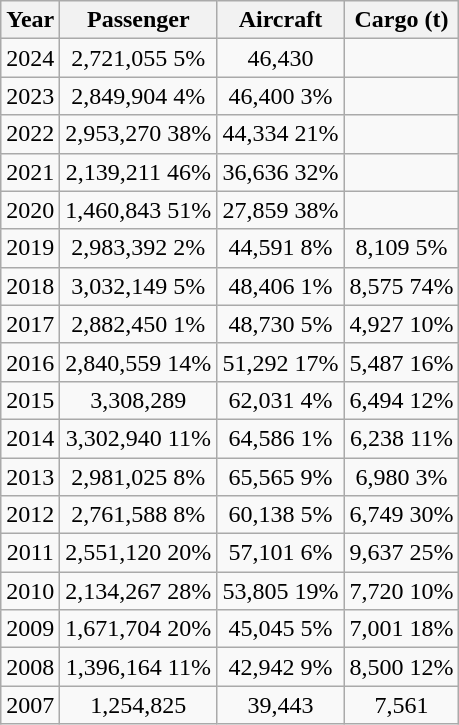<table class="wikitable">
<tr>
<th>Year</th>
<th style="text-align:center;">Passenger</th>
<th>Aircraft</th>
<th>Cargo (t)</th>
</tr>
<tr style="text-align:center;">
<td>2024</td>
<td style="text-align:center;">2,721,055  5%</td>
<td>46,430 </td>
<td></td>
</tr>
<tr style="text-align:center;">
<td>2023</td>
<td style="text-align:center;">2,849,904  4%</td>
<td>46,400  3%</td>
<td></td>
</tr>
<tr style="text-align:center;">
<td>2022</td>
<td style="text-align:center;">2,953,270  38%</td>
<td>44,334  21%</td>
<td></td>
</tr>
<tr style="text-align:center;">
<td>2021</td>
<td style="text-align:center;">2,139,211  46%</td>
<td>36,636  32%</td>
<td></td>
</tr>
<tr style="text-align:center;">
<td>2020</td>
<td style="text-align:center;">1,460,843  51%</td>
<td>27,859  38%</td>
<td></td>
</tr>
<tr style="text-align:center;">
<td>2019</td>
<td style="text-align:center;">2,983,392  2%</td>
<td>44,591  8%</td>
<td>8,109  5%</td>
</tr>
<tr style="text-align:center;">
<td>2018</td>
<td style="text-align:center;">3,032,149  5%</td>
<td>48,406  1%</td>
<td>8,575  74%</td>
</tr>
<tr style="text-align:center;">
<td>2017</td>
<td style="text-align:center;">2,882,450  1%</td>
<td>48,730  5%</td>
<td>4,927  10%</td>
</tr>
<tr style="text-align:center;">
<td>2016</td>
<td style="text-align:center;">2,840,559  14%</td>
<td>51,292  17%</td>
<td>5,487  16%</td>
</tr>
<tr style="text-align:center;">
<td>2015</td>
<td style="text-align:center;">3,308,289 </td>
<td>62,031  4%</td>
<td>6,494  12%</td>
</tr>
<tr style="text-align:center;">
<td>2014</td>
<td style="text-align:center;">3,302,940  11%</td>
<td>64,586  1%</td>
<td>6,238  11%</td>
</tr>
<tr style="text-align:center;">
<td>2013</td>
<td style="text-align:center;">2,981,025  8%</td>
<td>65,565  9%</td>
<td>6,980  3%</td>
</tr>
<tr style="text-align:center;">
<td>2012</td>
<td style="text-align:center;">2,761,588  8%</td>
<td>60,138  5%</td>
<td>6,749  30%</td>
</tr>
<tr style="text-align:center;">
<td>2011</td>
<td style="text-align:center;">2,551,120  20%</td>
<td>57,101  6%</td>
<td>9,637  25%</td>
</tr>
<tr style="text-align:center;">
<td>2010</td>
<td style="text-align:center;">2,134,267  28%</td>
<td>53,805  19%</td>
<td>7,720  10%</td>
</tr>
<tr style="text-align:center;">
<td>2009</td>
<td style="text-align:center;">1,671,704  20%</td>
<td>45,045  5%</td>
<td>7,001  18%</td>
</tr>
<tr style="text-align:center;">
<td>2008</td>
<td style="text-align:center;">1,396,164  11%</td>
<td>42,942  9%</td>
<td>8,500  12%</td>
</tr>
<tr style="text-align:center;">
<td>2007</td>
<td style="text-align:center;">1,254,825</td>
<td>39,443</td>
<td>7,561</td>
</tr>
</table>
